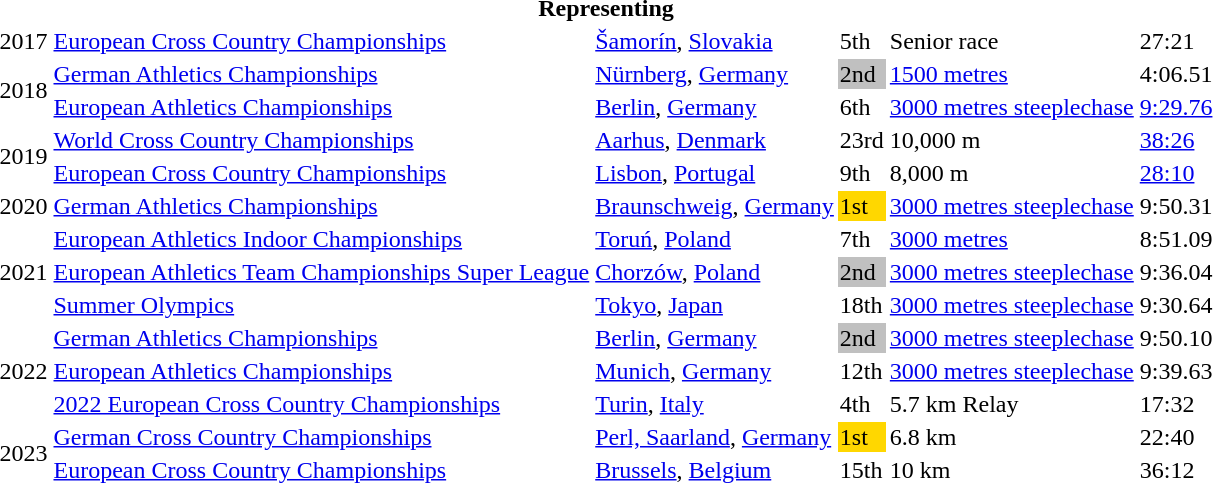<table>
<tr>
<th colspan="6">Representing </th>
</tr>
<tr>
<td>2017</td>
<td><a href='#'>European Cross Country Championships</a></td>
<td><a href='#'>Šamorín</a>, <a href='#'>Slovakia</a></td>
<td>5th</td>
<td>Senior race</td>
<td>27:21</td>
</tr>
<tr>
<td rowspan=2>2018</td>
<td><a href='#'>German Athletics Championships</a></td>
<td><a href='#'>Nürnberg</a>, <a href='#'>Germany</a></td>
<td style="background-color:silver;">2nd</td>
<td><a href='#'>1500 metres</a></td>
<td>4:06.51</td>
</tr>
<tr>
<td><a href='#'>European Athletics Championships</a></td>
<td><a href='#'>Berlin</a>, <a href='#'>Germany</a></td>
<td>6th</td>
<td><a href='#'>3000 metres steeplechase</a></td>
<td><a href='#'>9:29.76</a></td>
</tr>
<tr>
<td rowspan=2>2019</td>
<td><a href='#'>World Cross Country Championships</a></td>
<td><a href='#'>Aarhus</a>, <a href='#'>Denmark</a></td>
<td>23rd</td>
<td>10,000 m</td>
<td><a href='#'>38:26</a></td>
</tr>
<tr>
<td><a href='#'>European Cross Country Championships</a></td>
<td><a href='#'>Lisbon</a>, <a href='#'>Portugal</a></td>
<td>9th</td>
<td>8,000 m</td>
<td><a href='#'>28:10</a></td>
</tr>
<tr>
<td>2020</td>
<td><a href='#'>German Athletics Championships</a></td>
<td><a href='#'>Braunschweig</a>, <a href='#'>Germany</a></td>
<td style="background-color:gold;">1st</td>
<td><a href='#'>3000 metres steeplechase</a></td>
<td>9:50.31</td>
</tr>
<tr>
<td rowspan=3>2021</td>
<td><a href='#'>European Athletics Indoor Championships</a></td>
<td><a href='#'>Toruń</a>, <a href='#'>Poland</a></td>
<td>7th</td>
<td><a href='#'>3000 metres</a></td>
<td>8:51.09</td>
</tr>
<tr>
<td><a href='#'>European Athletics Team Championships Super League</a></td>
<td><a href='#'>Chorzów</a>, <a href='#'>Poland</a></td>
<td style="background-color:silver;">2nd</td>
<td><a href='#'>3000 metres steeplechase</a></td>
<td>9:36.04</td>
</tr>
<tr>
<td><a href='#'>Summer Olympics</a></td>
<td><a href='#'>Tokyo</a>, <a href='#'>Japan</a></td>
<td>18th</td>
<td><a href='#'>3000 metres steeplechase</a></td>
<td>9:30.64</td>
</tr>
<tr>
<td rowspan=3>2022</td>
<td><a href='#'>German Athletics Championships</a></td>
<td><a href='#'>Berlin</a>, <a href='#'>Germany</a></td>
<td style="background-color:silver;">2nd</td>
<td><a href='#'>3000 metres steeplechase</a></td>
<td>9:50.10</td>
</tr>
<tr>
<td><a href='#'>European Athletics Championships</a></td>
<td><a href='#'>Munich</a>, <a href='#'>Germany</a></td>
<td>12th</td>
<td><a href='#'>3000 metres steeplechase</a></td>
<td>9:39.63</td>
</tr>
<tr>
<td><a href='#'>2022 European Cross Country Championships</a></td>
<td><a href='#'>Turin</a>, <a href='#'>Italy</a></td>
<td>4th</td>
<td>5.7 km Relay</td>
<td>17:32</td>
</tr>
<tr>
<td rowspan=2>2023</td>
<td><a href='#'>German Cross Country Championships</a></td>
<td><a href='#'>Perl, Saarland</a>, <a href='#'>Germany</a></td>
<td style="background-color:gold;">1st</td>
<td>6.8 km</td>
<td>22:40</td>
</tr>
<tr>
<td><a href='#'>European Cross Country Championships</a></td>
<td><a href='#'>Brussels</a>, <a href='#'>Belgium</a></td>
<td>15th</td>
<td>10 km</td>
<td>36:12</td>
</tr>
</table>
